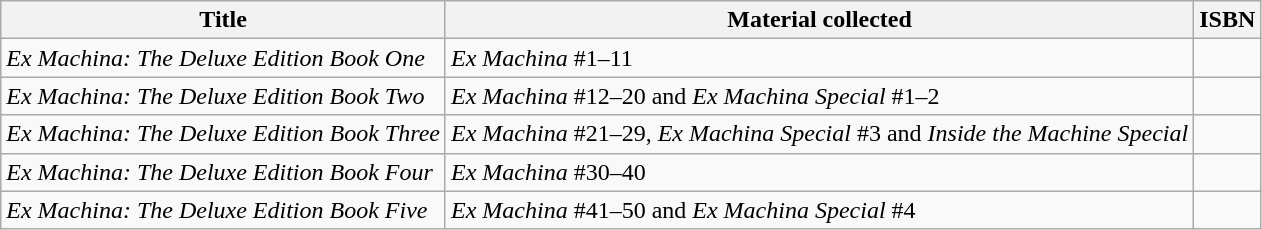<table class="wikitable">
<tr>
<th>Title</th>
<th>Material collected</th>
<th>ISBN</th>
</tr>
<tr>
<td><em>Ex Machina: The Deluxe Edition Book One</em></td>
<td><em>Ex Machina</em> #1–11</td>
<td></td>
</tr>
<tr>
<td><em>Ex Machina: The Deluxe Edition Book Two</em></td>
<td><em>Ex Machina</em> #12–20 and <em>Ex Machina Special</em> #1–2</td>
<td></td>
</tr>
<tr>
<td><em>Ex Machina: The Deluxe Edition Book Three</em></td>
<td><em>Ex Machina</em> #21–29, <em>Ex Machina Special</em> #3 and <em>Inside the Machine Special</em></td>
<td></td>
</tr>
<tr>
<td><em>Ex Machina: The Deluxe Edition Book Four</em></td>
<td><em>Ex Machina</em> #30–40</td>
<td></td>
</tr>
<tr>
<td><em>Ex Machina: The Deluxe Edition Book Five</em></td>
<td><em>Ex Machina</em> #41–50 and <em>Ex Machina Special</em> #4</td>
<td></td>
</tr>
</table>
